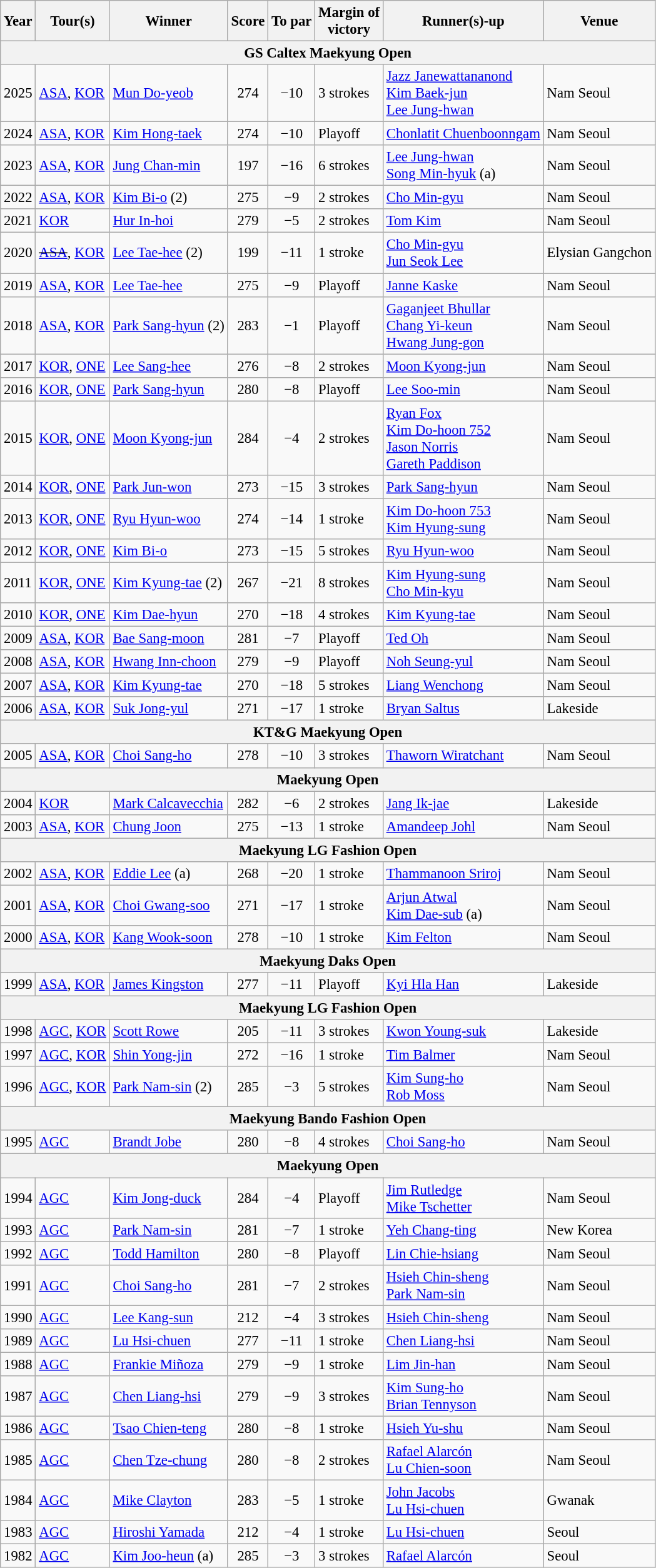<table class=wikitable style="font-size:95%">
<tr>
<th>Year</th>
<th>Tour(s)</th>
<th>Winner</th>
<th>Score</th>
<th>To par</th>
<th>Margin of<br>victory</th>
<th>Runner(s)-up</th>
<th>Venue</th>
</tr>
<tr>
<th colspan=8>GS Caltex Maekyung Open</th>
</tr>
<tr>
<td>2025</td>
<td><a href='#'>ASA</a>, <a href='#'>KOR</a></td>
<td> <a href='#'>Mun Do-yeob</a></td>
<td align=center>274</td>
<td align=center>−10</td>
<td>3 strokes</td>
<td> <a href='#'>Jazz Janewattananond</a><br> <a href='#'>Kim Baek-jun</a><br> <a href='#'>Lee Jung-hwan</a></td>
<td>Nam Seoul</td>
</tr>
<tr>
<td>2024</td>
<td><a href='#'>ASA</a>, <a href='#'>KOR</a></td>
<td> <a href='#'>Kim Hong-taek</a></td>
<td align=center>274</td>
<td align=center>−10</td>
<td>Playoff</td>
<td> <a href='#'>Chonlatit Chuenboonngam</a></td>
<td>Nam Seoul</td>
</tr>
<tr>
<td>2023</td>
<td><a href='#'>ASA</a>, <a href='#'>KOR</a></td>
<td> <a href='#'>Jung Chan-min</a></td>
<td align=center>197</td>
<td align=center>−16</td>
<td>6 strokes</td>
<td> <a href='#'>Lee Jung-hwan</a><br> <a href='#'>Song Min-hyuk</a> (a)</td>
<td>Nam Seoul</td>
</tr>
<tr>
<td>2022</td>
<td><a href='#'>ASA</a>, <a href='#'>KOR</a></td>
<td> <a href='#'>Kim Bi-o</a> (2)</td>
<td align=center>275</td>
<td align=center>−9</td>
<td>2 strokes</td>
<td> <a href='#'>Cho Min-gyu</a></td>
<td>Nam Seoul</td>
</tr>
<tr>
<td>2021</td>
<td><a href='#'>KOR</a></td>
<td> <a href='#'>Hur In-hoi</a></td>
<td align=center>279</td>
<td align=center>−5</td>
<td>2 strokes</td>
<td> <a href='#'>Tom Kim</a></td>
<td>Nam Seoul</td>
</tr>
<tr>
<td>2020</td>
<td><s><a href='#'>ASA</a></s>, <a href='#'>KOR</a></td>
<td> <a href='#'>Lee Tae-hee</a> (2)</td>
<td align=center>199</td>
<td align=center>−11</td>
<td>1 stroke</td>
<td> <a href='#'>Cho Min-gyu</a><br> <a href='#'>Jun Seok Lee</a></td>
<td>Elysian Gangchon</td>
</tr>
<tr>
<td>2019</td>
<td><a href='#'>ASA</a>, <a href='#'>KOR</a></td>
<td> <a href='#'>Lee Tae-hee</a></td>
<td align=center>275</td>
<td align=center>−9</td>
<td>Playoff</td>
<td> <a href='#'>Janne Kaske</a></td>
<td>Nam Seoul</td>
</tr>
<tr>
<td>2018</td>
<td><a href='#'>ASA</a>, <a href='#'>KOR</a></td>
<td> <a href='#'>Park Sang-hyun</a> (2)</td>
<td align=center>283</td>
<td align=center>−1</td>
<td>Playoff</td>
<td> <a href='#'>Gaganjeet Bhullar</a><br> <a href='#'>Chang Yi-keun</a><br> <a href='#'>Hwang Jung-gon</a></td>
<td>Nam Seoul</td>
</tr>
<tr>
<td>2017</td>
<td><a href='#'>KOR</a>, <a href='#'>ONE</a></td>
<td> <a href='#'>Lee Sang-hee</a></td>
<td align=center>276</td>
<td align=center>−8</td>
<td>2 strokes</td>
<td> <a href='#'>Moon Kyong-jun</a></td>
<td>Nam Seoul</td>
</tr>
<tr>
<td>2016</td>
<td><a href='#'>KOR</a>, <a href='#'>ONE</a></td>
<td> <a href='#'>Park Sang-hyun</a></td>
<td align=center>280</td>
<td align=center>−8</td>
<td>Playoff</td>
<td> <a href='#'>Lee Soo-min</a></td>
<td>Nam Seoul</td>
</tr>
<tr>
<td>2015</td>
<td><a href='#'>KOR</a>, <a href='#'>ONE</a></td>
<td> <a href='#'>Moon Kyong-jun</a></td>
<td align=center>284</td>
<td align=center>−4</td>
<td>2 strokes</td>
<td> <a href='#'>Ryan Fox</a><br> <a href='#'>Kim Do-hoon 752</a><br> <a href='#'>Jason Norris</a><br> <a href='#'>Gareth Paddison</a></td>
<td>Nam Seoul</td>
</tr>
<tr>
<td>2014</td>
<td><a href='#'>KOR</a>, <a href='#'>ONE</a></td>
<td> <a href='#'>Park Jun-won</a></td>
<td align=center>273</td>
<td align=center>−15</td>
<td>3 strokes</td>
<td> <a href='#'>Park Sang-hyun</a></td>
<td>Nam Seoul</td>
</tr>
<tr>
<td>2013</td>
<td><a href='#'>KOR</a>, <a href='#'>ONE</a></td>
<td> <a href='#'>Ryu Hyun-woo</a></td>
<td align=center>274</td>
<td align=center>−14</td>
<td>1 stroke</td>
<td> <a href='#'>Kim Do-hoon 753</a><br> <a href='#'>Kim Hyung-sung</a></td>
<td>Nam Seoul</td>
</tr>
<tr>
<td>2012</td>
<td><a href='#'>KOR</a>, <a href='#'>ONE</a></td>
<td> <a href='#'>Kim Bi-o</a></td>
<td align=center>273</td>
<td align=center>−15</td>
<td>5 strokes</td>
<td> <a href='#'>Ryu Hyun-woo</a></td>
<td>Nam Seoul</td>
</tr>
<tr>
<td>2011</td>
<td><a href='#'>KOR</a>, <a href='#'>ONE</a></td>
<td> <a href='#'>Kim Kyung-tae</a> (2)</td>
<td align=center>267</td>
<td align=center>−21</td>
<td>8 strokes</td>
<td> <a href='#'>Kim Hyung-sung</a><br> <a href='#'>Cho Min-kyu</a></td>
<td>Nam Seoul</td>
</tr>
<tr>
<td>2010</td>
<td><a href='#'>KOR</a>, <a href='#'>ONE</a></td>
<td> <a href='#'>Kim Dae-hyun</a></td>
<td align=center>270</td>
<td align=center>−18</td>
<td>4 strokes</td>
<td> <a href='#'>Kim Kyung-tae</a></td>
<td>Nam Seoul</td>
</tr>
<tr>
<td>2009</td>
<td><a href='#'>ASA</a>, <a href='#'>KOR</a></td>
<td> <a href='#'>Bae Sang-moon</a></td>
<td align=center>281</td>
<td align=center>−7</td>
<td>Playoff</td>
<td> <a href='#'>Ted Oh</a></td>
<td>Nam Seoul</td>
</tr>
<tr>
<td>2008</td>
<td><a href='#'>ASA</a>, <a href='#'>KOR</a></td>
<td> <a href='#'>Hwang Inn-choon</a></td>
<td align=center>279</td>
<td align=center>−9</td>
<td>Playoff</td>
<td> <a href='#'>Noh Seung-yul</a></td>
<td>Nam Seoul</td>
</tr>
<tr>
<td>2007</td>
<td><a href='#'>ASA</a>, <a href='#'>KOR</a></td>
<td> <a href='#'>Kim Kyung-tae</a></td>
<td align=center>270</td>
<td align=center>−18</td>
<td>5 strokes</td>
<td> <a href='#'>Liang Wenchong</a></td>
<td>Nam Seoul</td>
</tr>
<tr>
<td>2006</td>
<td><a href='#'>ASA</a>, <a href='#'>KOR</a></td>
<td> <a href='#'>Suk Jong-yul</a></td>
<td align=center>271</td>
<td align=center>−17</td>
<td>1 stroke</td>
<td> <a href='#'>Bryan Saltus</a></td>
<td>Lakeside</td>
</tr>
<tr>
<th colspan=8>KT&G Maekyung Open</th>
</tr>
<tr>
<td>2005</td>
<td><a href='#'>ASA</a>, <a href='#'>KOR</a></td>
<td> <a href='#'>Choi Sang-ho</a></td>
<td align=center>278</td>
<td align=center>−10</td>
<td>3 strokes</td>
<td> <a href='#'>Thaworn Wiratchant</a></td>
<td>Nam Seoul</td>
</tr>
<tr>
<th colspan=8>Maekyung Open</th>
</tr>
<tr>
<td>2004</td>
<td><a href='#'>KOR</a></td>
<td> <a href='#'>Mark Calcavecchia</a></td>
<td align=center>282</td>
<td align=center>−6</td>
<td>2 strokes</td>
<td> <a href='#'>Jang Ik-jae</a></td>
<td>Lakeside</td>
</tr>
<tr>
<td>2003</td>
<td><a href='#'>ASA</a>, <a href='#'>KOR</a></td>
<td> <a href='#'>Chung Joon</a></td>
<td align=center>275</td>
<td align=center>−13</td>
<td>1 stroke</td>
<td> <a href='#'>Amandeep Johl</a></td>
<td>Nam Seoul</td>
</tr>
<tr>
<th colspan=8>Maekyung LG Fashion Open</th>
</tr>
<tr>
<td>2002</td>
<td><a href='#'>ASA</a>, <a href='#'>KOR</a></td>
<td> <a href='#'>Eddie Lee</a> (a)</td>
<td align=center>268</td>
<td align=center>−20</td>
<td>1 stroke</td>
<td> <a href='#'>Thammanoon Sriroj</a></td>
<td>Nam Seoul</td>
</tr>
<tr>
<td>2001</td>
<td><a href='#'>ASA</a>, <a href='#'>KOR</a></td>
<td> <a href='#'>Choi Gwang-soo</a></td>
<td align=center>271</td>
<td align=center>−17</td>
<td>1 stroke</td>
<td> <a href='#'>Arjun Atwal</a><br> <a href='#'>Kim Dae-sub</a> (a)</td>
<td>Nam Seoul</td>
</tr>
<tr>
<td>2000</td>
<td><a href='#'>ASA</a>, <a href='#'>KOR</a></td>
<td> <a href='#'>Kang Wook-soon</a></td>
<td align=center>278</td>
<td align=center>−10</td>
<td>1 stroke</td>
<td> <a href='#'>Kim Felton</a></td>
<td>Nam Seoul</td>
</tr>
<tr>
<th colspan=8>Maekyung Daks Open</th>
</tr>
<tr>
<td>1999</td>
<td><a href='#'>ASA</a>, <a href='#'>KOR</a></td>
<td> <a href='#'>James Kingston</a></td>
<td align=center>277</td>
<td align=center>−11</td>
<td>Playoff</td>
<td> <a href='#'>Kyi Hla Han</a></td>
<td>Lakeside</td>
</tr>
<tr>
<th colspan=8>Maekyung LG Fashion Open</th>
</tr>
<tr>
<td>1998</td>
<td><a href='#'>AGC</a>, <a href='#'>KOR</a></td>
<td> <a href='#'>Scott Rowe</a></td>
<td align=center>205</td>
<td align=center>−11</td>
<td>3 strokes</td>
<td> <a href='#'>Kwon Young-suk</a></td>
<td>Lakeside</td>
</tr>
<tr>
<td>1997</td>
<td><a href='#'>AGC</a>, <a href='#'>KOR</a></td>
<td> <a href='#'>Shin Yong-jin</a></td>
<td align=center>272</td>
<td align=center>−16</td>
<td>1 stroke</td>
<td> <a href='#'>Tim Balmer</a></td>
<td>Nam Seoul</td>
</tr>
<tr>
<td>1996</td>
<td><a href='#'>AGC</a>, <a href='#'>KOR</a></td>
<td> <a href='#'>Park Nam-sin</a> (2)</td>
<td align=center>285</td>
<td align=center>−3</td>
<td>5 strokes</td>
<td> <a href='#'>Kim Sung-ho</a><br> <a href='#'>Rob Moss</a></td>
<td>Nam Seoul</td>
</tr>
<tr>
<th colspan=8>Maekyung Bando Fashion Open</th>
</tr>
<tr>
<td>1995</td>
<td><a href='#'>AGC</a></td>
<td> <a href='#'>Brandt Jobe</a></td>
<td align=center>280</td>
<td align=center>−8</td>
<td>4 strokes</td>
<td> <a href='#'>Choi Sang-ho</a></td>
<td>Nam Seoul</td>
</tr>
<tr>
<th colspan=8>Maekyung Open</th>
</tr>
<tr>
<td>1994</td>
<td><a href='#'>AGC</a></td>
<td> <a href='#'>Kim Jong-duck</a></td>
<td align=center>284</td>
<td align=center>−4</td>
<td>Playoff</td>
<td> <a href='#'>Jim Rutledge</a><br> <a href='#'>Mike Tschetter</a></td>
<td>Nam Seoul</td>
</tr>
<tr>
<td>1993</td>
<td><a href='#'>AGC</a></td>
<td> <a href='#'>Park Nam-sin</a></td>
<td align=center>281</td>
<td align=center>−7</td>
<td>1 stroke</td>
<td> <a href='#'>Yeh Chang-ting</a></td>
<td>New Korea</td>
</tr>
<tr>
<td>1992</td>
<td><a href='#'>AGC</a></td>
<td> <a href='#'>Todd Hamilton</a></td>
<td align=center>280</td>
<td align=center>−8</td>
<td>Playoff</td>
<td> <a href='#'>Lin Chie-hsiang</a></td>
<td>Nam Seoul</td>
</tr>
<tr>
<td>1991</td>
<td><a href='#'>AGC</a></td>
<td> <a href='#'>Choi Sang-ho</a></td>
<td align=center>281</td>
<td align=center>−7</td>
<td>2 strokes</td>
<td> <a href='#'>Hsieh Chin-sheng</a><br> <a href='#'>Park Nam-sin</a></td>
<td>Nam Seoul</td>
</tr>
<tr>
<td>1990</td>
<td><a href='#'>AGC</a></td>
<td> <a href='#'>Lee Kang-sun</a></td>
<td align=center>212</td>
<td align=center>−4</td>
<td>3 strokes</td>
<td> <a href='#'>Hsieh Chin-sheng</a></td>
<td>Nam Seoul</td>
</tr>
<tr>
<td>1989</td>
<td><a href='#'>AGC</a></td>
<td> <a href='#'>Lu Hsi-chuen</a></td>
<td align=center>277</td>
<td align=center>−11</td>
<td>1 stroke</td>
<td> <a href='#'>Chen Liang-hsi</a></td>
<td>Nam Seoul</td>
</tr>
<tr>
<td>1988</td>
<td><a href='#'>AGC</a></td>
<td> <a href='#'>Frankie Miñoza</a></td>
<td align=center>279</td>
<td align=center>−9</td>
<td>1 stroke</td>
<td> <a href='#'>Lim Jin-han</a></td>
<td>Nam Seoul</td>
</tr>
<tr>
<td>1987</td>
<td><a href='#'>AGC</a></td>
<td> <a href='#'>Chen Liang-hsi</a></td>
<td align=center>279</td>
<td align=center>−9</td>
<td>3 strokes</td>
<td> <a href='#'>Kim Sung-ho</a><br> <a href='#'>Brian Tennyson</a></td>
<td>Nam Seoul</td>
</tr>
<tr>
<td>1986</td>
<td><a href='#'>AGC</a></td>
<td> <a href='#'>Tsao Chien-teng</a></td>
<td align=center>280</td>
<td align=center>−8</td>
<td>1 stroke</td>
<td> <a href='#'>Hsieh Yu-shu</a></td>
<td>Nam Seoul</td>
</tr>
<tr>
<td>1985</td>
<td><a href='#'>AGC</a></td>
<td> <a href='#'>Chen Tze-chung</a></td>
<td align=center>280</td>
<td align=center>−8</td>
<td>2 strokes</td>
<td> <a href='#'>Rafael Alarcón</a><br> <a href='#'>Lu Chien-soon</a></td>
<td>Nam Seoul</td>
</tr>
<tr>
<td>1984</td>
<td><a href='#'>AGC</a></td>
<td> <a href='#'>Mike Clayton</a></td>
<td align=center>283</td>
<td align=center>−5</td>
<td>1 stroke</td>
<td> <a href='#'>John Jacobs</a><br> <a href='#'>Lu Hsi-chuen</a></td>
<td>Gwanak</td>
</tr>
<tr>
<td>1983</td>
<td><a href='#'>AGC</a></td>
<td> <a href='#'>Hiroshi Yamada</a></td>
<td align=center>212</td>
<td align=center>−4</td>
<td>1 stroke</td>
<td> <a href='#'>Lu Hsi-chuen</a></td>
<td>Seoul</td>
</tr>
<tr>
<td>1982</td>
<td><a href='#'>AGC</a></td>
<td> <a href='#'>Kim Joo-heun</a> (a)</td>
<td align=center>285</td>
<td align=center>−3</td>
<td>3 strokes</td>
<td> <a href='#'>Rafael Alarcón</a></td>
<td>Seoul</td>
</tr>
</table>
